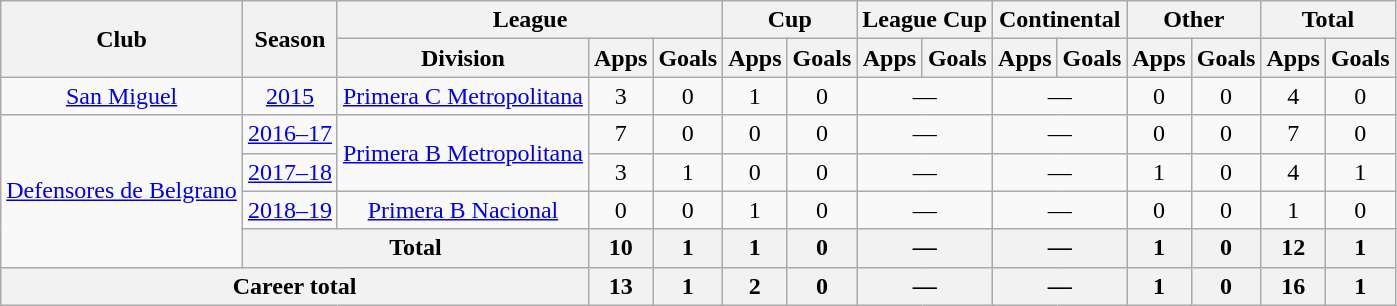<table class="wikitable" style="text-align:center">
<tr>
<th rowspan="2">Club</th>
<th rowspan="2">Season</th>
<th colspan="3">League</th>
<th colspan="2">Cup</th>
<th colspan="2">League Cup</th>
<th colspan="2">Continental</th>
<th colspan="2">Other</th>
<th colspan="2">Total</th>
</tr>
<tr>
<th>Division</th>
<th>Apps</th>
<th>Goals</th>
<th>Apps</th>
<th>Goals</th>
<th>Apps</th>
<th>Goals</th>
<th>Apps</th>
<th>Goals</th>
<th>Apps</th>
<th>Goals</th>
<th>Apps</th>
<th>Goals</th>
</tr>
<tr>
<td rowspan="1"><a href='#'>San Miguel</a></td>
<td><a href='#'>2015</a></td>
<td rowspan="1"><a href='#'>Primera C Metropolitana</a></td>
<td>3</td>
<td>0</td>
<td>1</td>
<td>0</td>
<td colspan="2">—</td>
<td colspan="2">—</td>
<td>0</td>
<td>0</td>
<td>4</td>
<td>0</td>
</tr>
<tr>
<td rowspan="4"><a href='#'>Defensores de Belgrano</a></td>
<td><a href='#'>2016–17</a></td>
<td rowspan="2"><a href='#'>Primera B Metropolitana</a></td>
<td>7</td>
<td>0</td>
<td>0</td>
<td>0</td>
<td colspan="2">—</td>
<td colspan="2">—</td>
<td>0</td>
<td>0</td>
<td>7</td>
<td>0</td>
</tr>
<tr>
<td><a href='#'>2017–18</a></td>
<td>3</td>
<td>1</td>
<td>0</td>
<td>0</td>
<td colspan="2">—</td>
<td colspan="2">—</td>
<td>1</td>
<td>0</td>
<td>4</td>
<td>1</td>
</tr>
<tr>
<td><a href='#'>2018–19</a></td>
<td rowspan="1"><a href='#'>Primera B Nacional</a></td>
<td>0</td>
<td>0</td>
<td>1</td>
<td>0</td>
<td colspan="2">—</td>
<td colspan="2">—</td>
<td>0</td>
<td>0</td>
<td>1</td>
<td>0</td>
</tr>
<tr>
<th colspan="2">Total</th>
<th>10</th>
<th>1</th>
<th>1</th>
<th>0</th>
<th colspan="2">—</th>
<th colspan="2">—</th>
<th>1</th>
<th>0</th>
<th>12</th>
<th>1</th>
</tr>
<tr>
<th colspan="3">Career total</th>
<th>13</th>
<th>1</th>
<th>2</th>
<th>0</th>
<th colspan="2">—</th>
<th colspan="2">—</th>
<th>1</th>
<th>0</th>
<th>16</th>
<th>1</th>
</tr>
</table>
